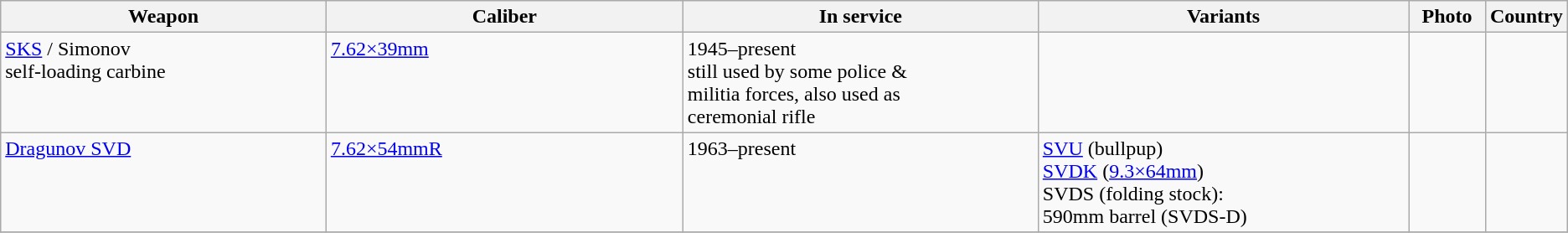<table class="wikitable">
<tr>
<th style="width:22%;", align=left>Weapon</th>
<th style="width:24%;", align=left>Caliber</th>
<th style="width:24%;", align=left>In service</th>
<th style="width:25%;", align=left>Variants</th>
<th style="width:29%;">Photo</th>
<th style="width:16%;", align=left>Country</th>
</tr>
<tr>
<td align=left, valign=top><a href='#'>SKS</a> / Simonov<br>self-loading carbine</td>
<td align=left, valign=top><a href='#'>7.62×39mm</a></td>
<td align=left, valign=top>1945–present<br>still used by some police &<br>militia forces, also used as<br>ceremonial rifle</td>
<td align=left, valign=top></td>
<td align=center></td>
<td></td>
</tr>
<tr>
<td align=left, valign=top><a href='#'>Dragunov SVD</a></td>
<td align=left, valign=top><a href='#'>7.62×54mmR</a></td>
<td align=left, valign=top>1963–present</td>
<td align="left", valign="top"><a href='#'>SVU</a> (bullpup)<br><a href='#'>SVDK</a> (<a href='#'>9.3×64mm</a>)<br>SVDS (folding stock):<br>590mm barrel (SVDS-D)<br></td>
<td align=center, valign=top></td>
<td></td>
</tr>
<tr>
</tr>
</table>
